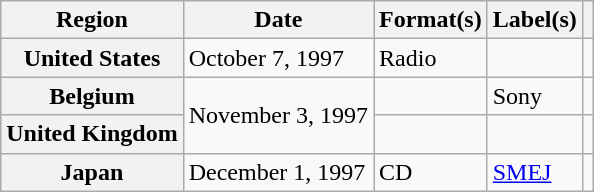<table class="wikitable plainrowheaders">
<tr>
<th scope="col">Region</th>
<th scope="col">Date</th>
<th scope="col">Format(s)</th>
<th scope="col">Label(s)</th>
<th scope="col"></th>
</tr>
<tr>
<th scope="row">United States</th>
<td>October 7, 1997</td>
<td>Radio</td>
<td></td>
<td></td>
</tr>
<tr>
<th scope="row">Belgium</th>
<td rowspan="2">November 3, 1997</td>
<td></td>
<td>Sony</td>
<td></td>
</tr>
<tr>
<th scope="row">United Kingdom</th>
<td></td>
<td></td>
<td></td>
</tr>
<tr>
<th scope="row">Japan</th>
<td>December 1, 1997</td>
<td>CD</td>
<td><a href='#'>SMEJ</a></td>
<td></td>
</tr>
</table>
